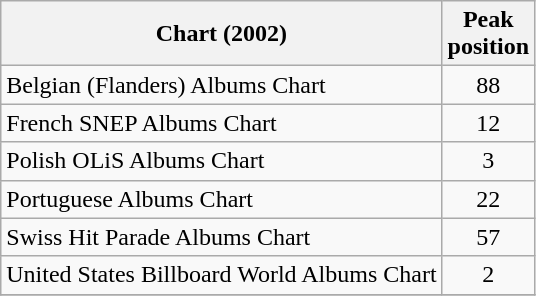<table class="wikitable sortable">
<tr>
<th>Chart (2002)</th>
<th>Peak<br>position</th>
</tr>
<tr>
<td>Belgian (Flanders) Albums Chart</td>
<td align="center">88</td>
</tr>
<tr>
<td>French SNEP Albums Chart</td>
<td align="center">12</td>
</tr>
<tr>
<td>Polish OLiS Albums Chart</td>
<td align="center">3</td>
</tr>
<tr>
<td>Portuguese Albums Chart</td>
<td align="center">22</td>
</tr>
<tr>
<td>Swiss Hit Parade Albums Chart</td>
<td align="center">57</td>
</tr>
<tr>
<td>United States Billboard World Albums Chart</td>
<td align="center">2</td>
</tr>
<tr>
</tr>
</table>
